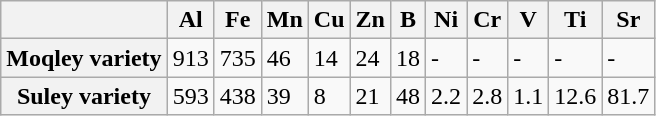<table class="wikitable">
<tr>
<th></th>
<th>Al</th>
<th>Fe</th>
<th>Mn</th>
<th>Cu</th>
<th>Zn</th>
<th>B</th>
<th>Ni</th>
<th>Cr</th>
<th>V</th>
<th>Ti</th>
<th>Sr</th>
</tr>
<tr>
<th>Moqley variety</th>
<td>913</td>
<td>735</td>
<td>46</td>
<td>14</td>
<td>24</td>
<td>18</td>
<td>-</td>
<td>-</td>
<td>-</td>
<td>-</td>
<td>-</td>
</tr>
<tr>
<th>Suley variety</th>
<td>593</td>
<td>438</td>
<td>39</td>
<td>8</td>
<td>21</td>
<td>48</td>
<td>2.2</td>
<td>2.8</td>
<td>1.1</td>
<td>12.6</td>
<td>81.7</td>
</tr>
</table>
